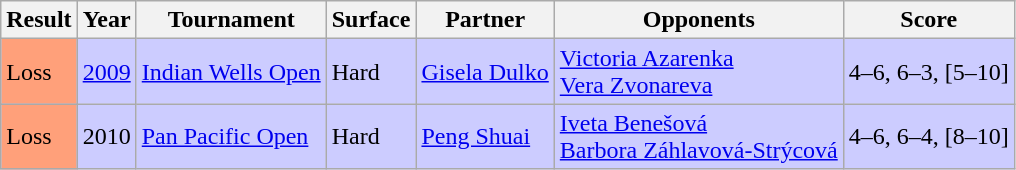<table class="sortable wikitable">
<tr>
<th>Result</th>
<th>Year</th>
<th>Tournament</th>
<th>Surface</th>
<th>Partner</th>
<th>Opponents</th>
<th>Score</th>
</tr>
<tr bgcolor=CCCCFF>
<td style="background:#ffa07a;">Loss</td>
<td><a href='#'>2009</a></td>
<td><a href='#'>Indian Wells Open</a></td>
<td>Hard</td>
<td> <a href='#'>Gisela Dulko</a></td>
<td> <a href='#'>Victoria Azarenka</a><br> <a href='#'>Vera Zvonareva</a></td>
<td>4–6, 6–3, [5–10]</td>
</tr>
<tr bgcolor=CCCCFF>
<td style="background:#ffa07a;">Loss</td>
<td>2010</td>
<td><a href='#'>Pan Pacific Open</a></td>
<td>Hard</td>
<td> <a href='#'>Peng Shuai</a></td>
<td> <a href='#'>Iveta Benešová</a><br> <a href='#'>Barbora Záhlavová-Strýcová</a></td>
<td>4–6, 6–4, [8–10]</td>
</tr>
</table>
